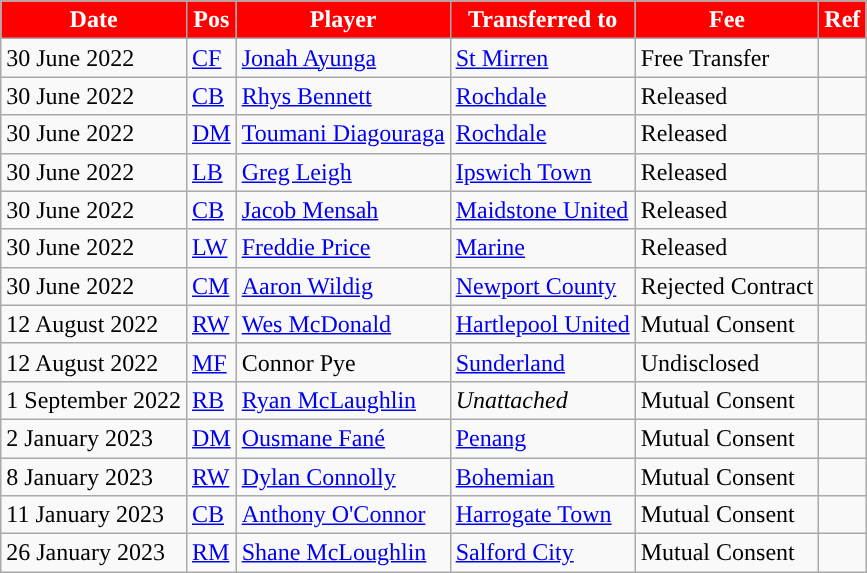<table class="wikitable plainrowheaders sortable">
<tr>
<th style="background:#FF0000; color:#ffffff; ">Date</th>
<th style="background:#FF0000; color:#ffffff; ">Pos</th>
<th style="background:#FF0000; color:#ffffff; ">Player</th>
<th style="background:#FF0000; color:#ffffff; ">Transferred to</th>
<th style="background:#FF0000; color:#ffffff; ">Fee</th>
<th style="background:#FF0000; color:#ffffff; ">Ref</th>
</tr>
<tr>
<td>30 June 2022</td>
<td><a href='#'>CF</a></td>
<td> <a href='#'>Jonah Ayunga</a></td>
<td> <a href='#'>St Mirren</a></td>
<td>Free Transfer</td>
<td></td>
</tr>
<tr>
<td>30 June 2022</td>
<td><a href='#'>CB</a></td>
<td> <a href='#'>Rhys Bennett</a></td>
<td> <a href='#'>Rochdale</a></td>
<td>Released</td>
<td></td>
</tr>
<tr>
<td>30 June 2022</td>
<td><a href='#'>DM</a></td>
<td> <a href='#'>Toumani Diagouraga</a></td>
<td> <a href='#'>Rochdale</a></td>
<td>Released</td>
<td></td>
</tr>
<tr>
<td>30 June 2022</td>
<td><a href='#'>LB</a></td>
<td> <a href='#'>Greg Leigh</a></td>
<td> <a href='#'>Ipswich Town</a></td>
<td>Released</td>
<td></td>
</tr>
<tr>
<td>30 June 2022</td>
<td><a href='#'>CB</a></td>
<td> <a href='#'>Jacob Mensah</a></td>
<td> <a href='#'>Maidstone United</a></td>
<td>Released</td>
<td></td>
</tr>
<tr>
<td>30 June 2022</td>
<td><a href='#'>LW</a></td>
<td> <a href='#'>Freddie Price</a></td>
<td> <a href='#'>Marine</a></td>
<td>Released</td>
<td></td>
</tr>
<tr>
<td>30 June 2022</td>
<td><a href='#'>CM</a></td>
<td> <a href='#'>Aaron Wildig</a></td>
<td> <a href='#'>Newport County</a></td>
<td>Rejected Contract</td>
<td></td>
</tr>
<tr>
<td>12 August 2022</td>
<td><a href='#'>RW</a></td>
<td> <a href='#'>Wes McDonald</a></td>
<td> <a href='#'>Hartlepool United</a></td>
<td>Mutual Consent</td>
<td></td>
</tr>
<tr>
<td>12 August 2022</td>
<td><a href='#'>MF</a></td>
<td> Connor Pye</td>
<td> <a href='#'>Sunderland</a></td>
<td>Undisclosed</td>
<td></td>
</tr>
<tr>
<td>1 September 2022</td>
<td><a href='#'>RB</a></td>
<td> <a href='#'>Ryan McLaughlin</a></td>
<td> <em>Unattached</em></td>
<td>Mutual Consent</td>
<td></td>
</tr>
<tr>
<td>2 January 2023</td>
<td><a href='#'>DM</a></td>
<td> <a href='#'>Ousmane Fané</a></td>
<td> <a href='#'>Penang</a></td>
<td>Mutual Consent</td>
<td></td>
</tr>
<tr>
<td>8 January 2023</td>
<td><a href='#'>RW</a></td>
<td> <a href='#'>Dylan Connolly</a></td>
<td> <a href='#'>Bohemian</a></td>
<td>Mutual Consent</td>
<td></td>
</tr>
<tr>
<td>11 January 2023</td>
<td><a href='#'>CB</a></td>
<td> <a href='#'>Anthony O'Connor</a></td>
<td> <a href='#'>Harrogate Town</a></td>
<td>Mutual Consent</td>
<td></td>
</tr>
<tr>
<td>26 January 2023</td>
<td><a href='#'>RM</a></td>
<td> <a href='#'>Shane McLoughlin</a></td>
<td> <a href='#'>Salford City</a></td>
<td>Mutual Consent</td>
<td></td>
</tr>
</table>
